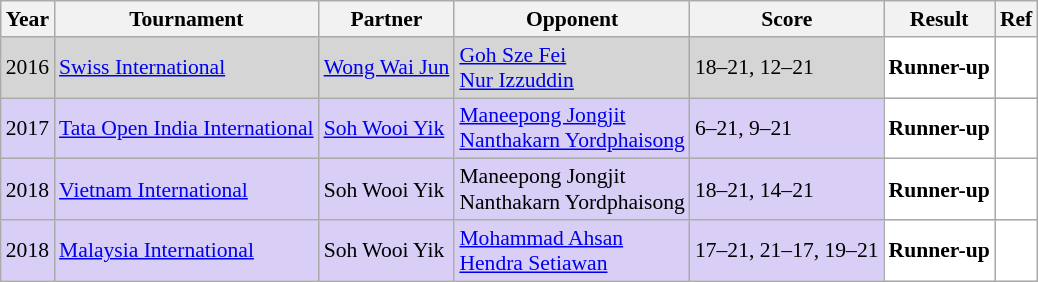<table class="sortable wikitable" style="font-size: 90%;">
<tr>
<th>Year</th>
<th>Tournament</th>
<th>Partner</th>
<th>Opponent</th>
<th>Score</th>
<th>Result</th>
<th>Ref</th>
</tr>
<tr style="background:#D5D5D5">
<td align="center">2016</td>
<td align="left"><a href='#'>Swiss International</a></td>
<td align="left"> <a href='#'>Wong Wai Jun</a></td>
<td align="left"> <a href='#'>Goh Sze Fei</a><br> <a href='#'>Nur Izzuddin</a></td>
<td align="left">18–21, 12–21</td>
<td style="text-align:left; background:white"> <strong>Runner-up</strong></td>
<td style="text-align:center; background:white"></td>
</tr>
<tr style="background:#D8CEF6">
<td align="center">2017</td>
<td align="left"><a href='#'>Tata Open India International</a></td>
<td align="left"> <a href='#'>Soh Wooi Yik</a></td>
<td align="left"> <a href='#'>Maneepong Jongjit</a><br> <a href='#'>Nanthakarn Yordphaisong</a></td>
<td align="left">6–21, 9–21</td>
<td style="text-align:left; background:white"> <strong>Runner-up</strong></td>
<td style="text-align:center; background:white"></td>
</tr>
<tr style="background:#D8CEF6">
<td align="center">2018</td>
<td align="left"><a href='#'>Vietnam International</a></td>
<td align="left"> Soh Wooi Yik</td>
<td align="left"> Maneepong Jongjit<br> Nanthakarn Yordphaisong</td>
<td align="left">18–21, 14–21</td>
<td style="text-align:left; background:white"> <strong>Runner-up</strong></td>
<td style="text-align:center; background:white"></td>
</tr>
<tr style="background:#D8CEF6">
<td align="center">2018</td>
<td align="left"><a href='#'>Malaysia International</a></td>
<td align="left"> Soh Wooi Yik</td>
<td align="left"> <a href='#'>Mohammad Ahsan</a><br> <a href='#'>Hendra Setiawan</a></td>
<td align="left">17–21, 21–17, 19–21</td>
<td style="text-align:left; background:white"> <strong>Runner-up</strong></td>
<td style="text-align:center; background:white"></td>
</tr>
</table>
